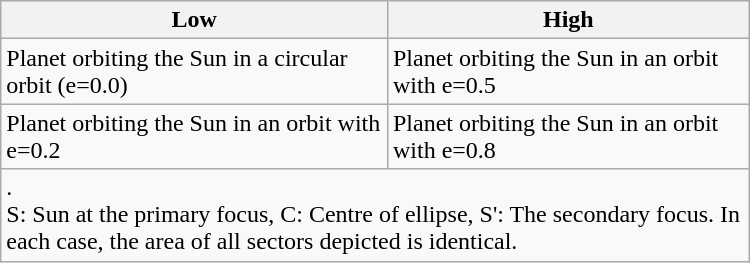<table class="wikitable" style=width:500px>
<tr>
<th>Low</th>
<th>High</th>
</tr>
<tr>
<td> Planet orbiting the Sun in a circular orbit (e=0.0)</td>
<td> Planet orbiting the Sun in an orbit with e=0.5</td>
</tr>
<tr>
<td> Planet orbiting the Sun in an orbit with e=0.2</td>
<td> Planet orbiting the Sun in an orbit with e=0.8</td>
</tr>
<tr>
<td colspan=2>.<br>S: Sun at the primary focus, 
C: Centre of ellipse, 
S': The secondary focus.  
In each case, the area of all sectors depicted is identical.</td>
</tr>
</table>
